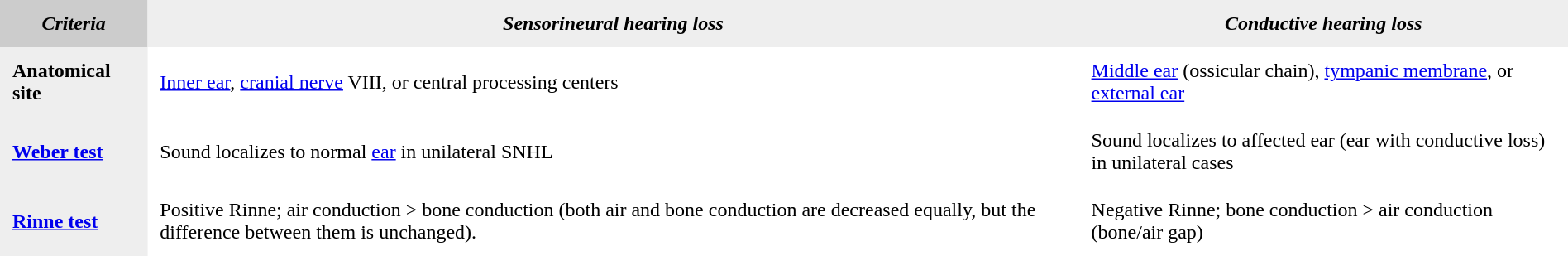<table cellspacing=0 cellpadding=10|>
<tr>
<td style="background:#ccc; text-align:center;"><strong><em>Criteria</em></strong></td>
<td style="background:#eee; text-align:center;"><strong><em>Sensorineural hearing loss</em></strong></td>
<td style="background:#eee; text-align:center;"><strong><em>Conductive hearing loss</em></strong></td>
</tr>
<tr>
<td style="background:#eee;"><strong>Anatomical site</strong></td>
<td><a href='#'>Inner ear</a>, <a href='#'>cranial nerve</a> VIII, or central processing centers</td>
<td><a href='#'>Middle ear</a> (ossicular chain), <a href='#'>tympanic membrane</a>, or <a href='#'>external ear</a></td>
</tr>
<tr>
<td style="background:#eee;"><strong><a href='#'>Weber test</a></strong></td>
<td>Sound localizes to normal <a href='#'>ear</a> in unilateral SNHL</td>
<td>Sound localizes to affected ear (ear with conductive loss) in unilateral cases</td>
</tr>
<tr>
<td style="background:#eee;"><strong><a href='#'>Rinne test</a></strong></td>
<td>Positive Rinne; air conduction > bone conduction (both air and bone conduction are decreased equally, but the difference between them is unchanged).</td>
<td>Negative Rinne; bone conduction > air conduction (bone/air gap)</td>
</tr>
</table>
